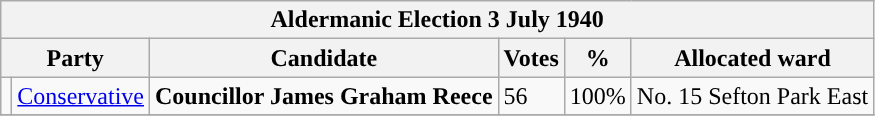<table class="wikitable">
<tr>
<th colspan="6"><strong>Aldermanic Election 3 July 1940</strong></th>
</tr>
<tr>
<th colspan="2">Party</th>
<th>Candidate</th>
<th>Votes</th>
<th>%</th>
<th>Allocated ward</th>
</tr>
<tr>
<td style="background-color:"></td>
<td><a href='#'>Conservative</a></td>
<td><strong>Councillor James Graham Reece</strong></td>
<td>56</td>
<td>100%</td>
<td>No. 15 Sefton Park East</td>
</tr>
<tr>
</tr>
</table>
